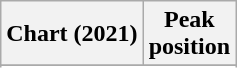<table class="wikitable sortable plainrowheaders" style="text-align:center">
<tr>
<th scope="col">Chart (2021)</th>
<th scope="col">Peak<br>position</th>
</tr>
<tr>
</tr>
<tr>
</tr>
<tr>
</tr>
</table>
